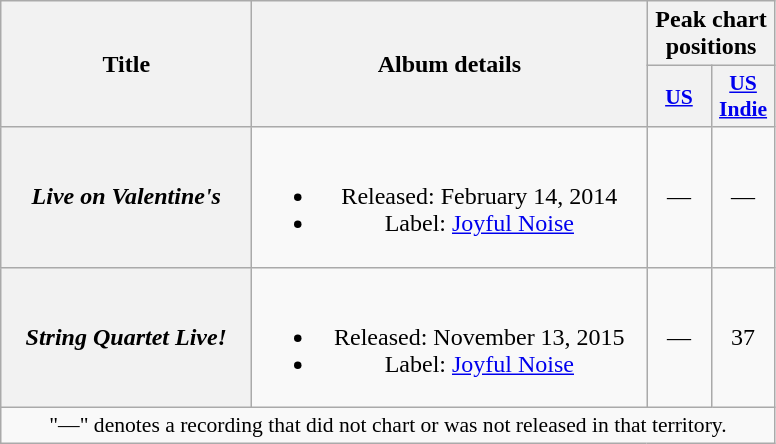<table class="wikitable plainrowheaders" style="text-align:center;">
<tr>
<th scope="col" rowspan="2" style="width:10em;">Title</th>
<th scope="col" rowspan="2" style="width:16em;">Album details</th>
<th scope="col" colspan="3">Peak chart positions</th>
</tr>
<tr>
<th scope="col" style="width:2.5em;font-size:90%;"><a href='#'>US</a><br></th>
<th scope="col" style="width:2.5em;font-size:90%;"><a href='#'>US<br> Indie</a><br></th>
</tr>
<tr>
<th scope="row"><em>Live on Valentine's</em></th>
<td><br><ul><li>Released: February 14, 2014</li><li>Label: <a href='#'>Joyful Noise</a></li></ul></td>
<td>—</td>
<td>—</td>
</tr>
<tr>
<th scope="row"><em>String Quartet Live!</em></th>
<td><br><ul><li>Released: November 13, 2015</li><li>Label: <a href='#'>Joyful Noise</a></li></ul></td>
<td>—</td>
<td>37</td>
</tr>
<tr>
<td colspan="11" style="font-size:90%">"—" denotes a recording that did not chart or was not released in that territory.</td>
</tr>
</table>
